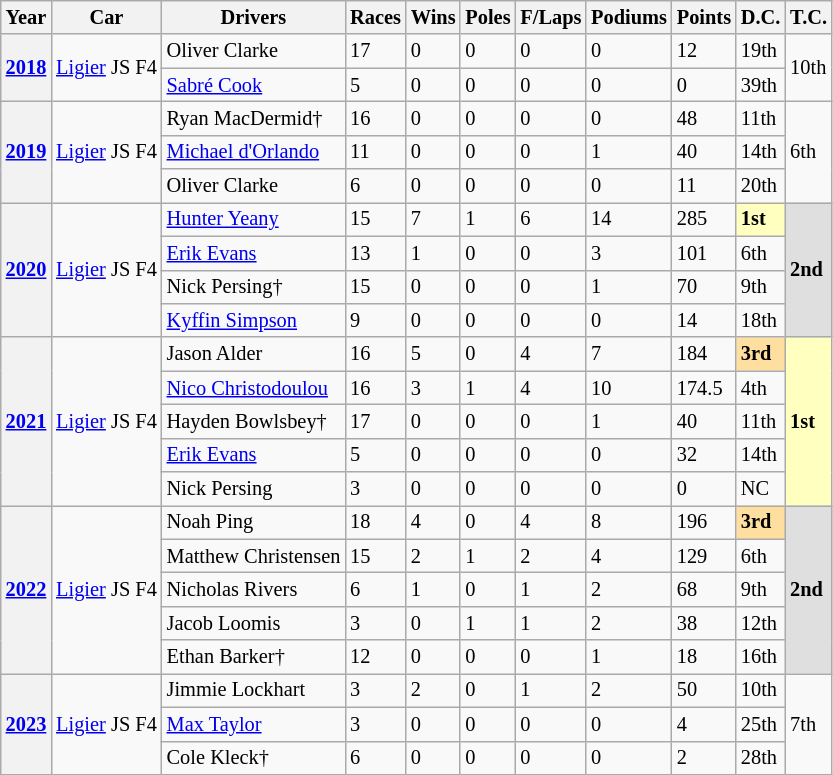<table class="wikitable" style="font-size:85%">
<tr>
<th>Year</th>
<th>Car</th>
<th>Drivers</th>
<th>Races</th>
<th>Wins</th>
<th>Poles</th>
<th>F/Laps</th>
<th>Podiums</th>
<th>Points</th>
<th>D.C.</th>
<th>T.C.</th>
</tr>
<tr>
<th rowspan="2"><a href='#'>2018</a></th>
<td rowspan="2"><a href='#'>Ligier</a> JS F4</td>
<td> Oliver Clarke</td>
<td>17</td>
<td>0</td>
<td>0</td>
<td>0</td>
<td>0</td>
<td>12</td>
<td>19th</td>
<td rowspan="2">10th</td>
</tr>
<tr>
<td> <a href='#'>Sabré Cook</a></td>
<td>5</td>
<td>0</td>
<td>0</td>
<td>0</td>
<td>0</td>
<td>0</td>
<td>39th</td>
</tr>
<tr>
<th rowspan="3"><a href='#'>2019</a></th>
<td rowspan="3"><a href='#'>Ligier</a> JS F4</td>
<td> Ryan MacDermid†</td>
<td>16</td>
<td>0</td>
<td>0</td>
<td>0</td>
<td>0</td>
<td>48</td>
<td>11th</td>
<td rowspan="3">6th</td>
</tr>
<tr>
<td> <a href='#'>Michael d'Orlando</a></td>
<td>11</td>
<td>0</td>
<td>0</td>
<td>0</td>
<td>1</td>
<td>40</td>
<td>14th</td>
</tr>
<tr>
<td> Oliver Clarke</td>
<td>6</td>
<td>0</td>
<td>0</td>
<td>0</td>
<td>0</td>
<td>11</td>
<td>20th</td>
</tr>
<tr>
<th rowspan="4"><a href='#'>2020</a></th>
<td rowspan="4"><a href='#'>Ligier</a> JS F4</td>
<td> <a href='#'>Hunter Yeany</a></td>
<td>15</td>
<td>7</td>
<td>1</td>
<td>6</td>
<td>14</td>
<td>285</td>
<td style="background:#FFFFBF;"><strong>1st</strong></td>
<td rowspan="4" style="background:#DFDFDF;"><strong>2nd</strong></td>
</tr>
<tr>
<td> <a href='#'>Erik Evans</a></td>
<td>13</td>
<td>1</td>
<td>0</td>
<td>0</td>
<td>3</td>
<td>101</td>
<td>6th</td>
</tr>
<tr>
<td> Nick Persing†</td>
<td>15</td>
<td>0</td>
<td>0</td>
<td>0</td>
<td>1</td>
<td>70</td>
<td>9th</td>
</tr>
<tr>
<td> <a href='#'>Kyffin Simpson</a></td>
<td>9</td>
<td>0</td>
<td>0</td>
<td>0</td>
<td>0</td>
<td>14</td>
<td>18th</td>
</tr>
<tr>
<th rowspan="5"><a href='#'>2021</a></th>
<td rowspan="5"><a href='#'>Ligier</a> JS F4</td>
<td> Jason Alder</td>
<td>16</td>
<td>5</td>
<td>0</td>
<td>4</td>
<td>7</td>
<td>184</td>
<td style="background:#FFDF9F;"><strong>3rd</strong></td>
<td rowspan="5" style="background:#FFFFBF;"><strong>1st</strong></td>
</tr>
<tr>
<td> <a href='#'>Nico Christodoulou</a></td>
<td>16</td>
<td>3</td>
<td>1</td>
<td>4</td>
<td>10</td>
<td>174.5</td>
<td>4th</td>
</tr>
<tr>
<td> Hayden Bowlsbey†</td>
<td>17</td>
<td>0</td>
<td>0</td>
<td>0</td>
<td>1</td>
<td>40</td>
<td>11th</td>
</tr>
<tr>
<td> <a href='#'>Erik Evans</a></td>
<td>5</td>
<td>0</td>
<td>0</td>
<td>0</td>
<td>0</td>
<td>32</td>
<td>14th</td>
</tr>
<tr>
<td> Nick Persing</td>
<td>3</td>
<td>0</td>
<td>0</td>
<td>0</td>
<td>0</td>
<td>0</td>
<td>NC</td>
</tr>
<tr>
<th rowspan="5"><a href='#'>2022</a></th>
<td rowspan="5"><a href='#'>Ligier</a> JS F4</td>
<td> Noah Ping</td>
<td>18</td>
<td>4</td>
<td>0</td>
<td>4</td>
<td>8</td>
<td>196</td>
<td style="background:#FFDF9F;"><strong>3rd</strong></td>
<td rowspan="5" style="background:#DFDFDF;"><strong>2nd</strong></td>
</tr>
<tr>
<td> Matthew Christensen</td>
<td>15</td>
<td>2</td>
<td>1</td>
<td>2</td>
<td>4</td>
<td>129</td>
<td>6th</td>
</tr>
<tr>
<td> Nicholas Rivers</td>
<td>6</td>
<td>1</td>
<td>0</td>
<td>1</td>
<td>2</td>
<td>68</td>
<td>9th</td>
</tr>
<tr>
<td> Jacob Loomis</td>
<td>3</td>
<td>0</td>
<td>1</td>
<td>1</td>
<td>2</td>
<td>38</td>
<td>12th</td>
</tr>
<tr>
<td> Ethan Barker†</td>
<td>12</td>
<td>0</td>
<td>0</td>
<td>0</td>
<td>1</td>
<td>18</td>
<td>16th</td>
</tr>
<tr>
<th rowspan="3"><a href='#'>2023</a></th>
<td rowspan="3"><a href='#'>Ligier</a> JS F4</td>
<td> Jimmie Lockhart</td>
<td>3</td>
<td>2</td>
<td>0</td>
<td>1</td>
<td>2</td>
<td>50</td>
<td>10th</td>
<td rowspan="3">7th</td>
</tr>
<tr>
<td> <a href='#'>Max Taylor</a></td>
<td>3</td>
<td>0</td>
<td>0</td>
<td>0</td>
<td>0</td>
<td>4</td>
<td>25th</td>
</tr>
<tr>
<td> Cole Kleck†</td>
<td>6</td>
<td>0</td>
<td>0</td>
<td>0</td>
<td>0</td>
<td>2</td>
<td>28th</td>
</tr>
</table>
